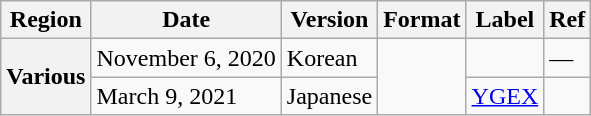<table class="wikitable plainrowheaders">
<tr>
<th scope="col">Region</th>
<th scope="col">Date</th>
<th scope="col">Version</th>
<th scope="col">Format</th>
<th scope="col">Label</th>
<th scope="col">Ref</th>
</tr>
<tr>
<th scope="row" rowspan="2">Various</th>
<td>November 6, 2020</td>
<td>Korean</td>
<td rowspan="2"></td>
<td></td>
<td>—</td>
</tr>
<tr>
<td>March 9, 2021</td>
<td>Japanese</td>
<td><a href='#'>YGEX</a></td>
<td></td>
</tr>
</table>
